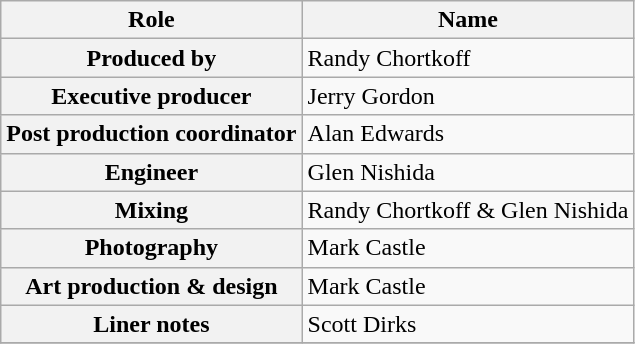<table class="wikitable plainrowheaders sortable">
<tr>
<th scope="col">Role</th>
<th scope="col" class="unsortable">Name</th>
</tr>
<tr>
<th scope="row">Produced by</th>
<td>Randy Chortkoff</td>
</tr>
<tr>
<th scope="row">Executive producer</th>
<td>Jerry Gordon</td>
</tr>
<tr>
<th scope="row">Post production coordinator</th>
<td>Alan Edwards</td>
</tr>
<tr>
<th scope="row">Engineer</th>
<td>Glen Nishida</td>
</tr>
<tr>
<th scope="row">Mixing</th>
<td>Randy Chortkoff & Glen Nishida</td>
</tr>
<tr>
<th scope="row">Photography</th>
<td>Mark Castle</td>
</tr>
<tr>
<th scope="row">Art production & design</th>
<td>Mark Castle</td>
</tr>
<tr>
<th scope="row">Liner notes</th>
<td>Scott Dirks  </td>
</tr>
<tr>
</tr>
</table>
